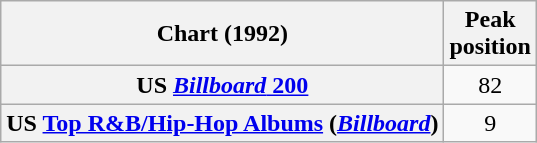<table class="wikitable sortable plainrowheaders" style="text-align:center">
<tr>
<th scope="col">Chart (1992)</th>
<th scope="col">Peak<br> position</th>
</tr>
<tr>
<th scope="row">US <a href='#'><em>Billboard</em> 200</a></th>
<td>82</td>
</tr>
<tr>
<th scope="row">US <a href='#'>Top R&B/Hip-Hop Albums</a> (<em><a href='#'>Billboard</a></em>)</th>
<td>9</td>
</tr>
</table>
